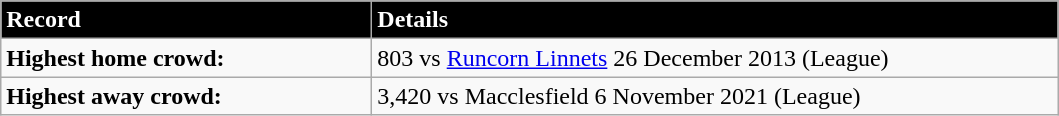<table class="wikitable">
<tr style="background: black; color: white">
<td width="240pt"><strong>Record</strong></td>
<td width="450pt"><strong>Details</strong></td>
</tr>
<tr>
<td><strong>Highest home crowd:</strong></td>
<td>803 vs <a href='#'>Runcorn Linnets</a> 26 December 2013 (League)</td>
</tr>
<tr>
<td><strong>Highest away crowd:</strong></td>
<td>3,420 vs Macclesfield 6 November 2021 (League)</td>
</tr>
</table>
